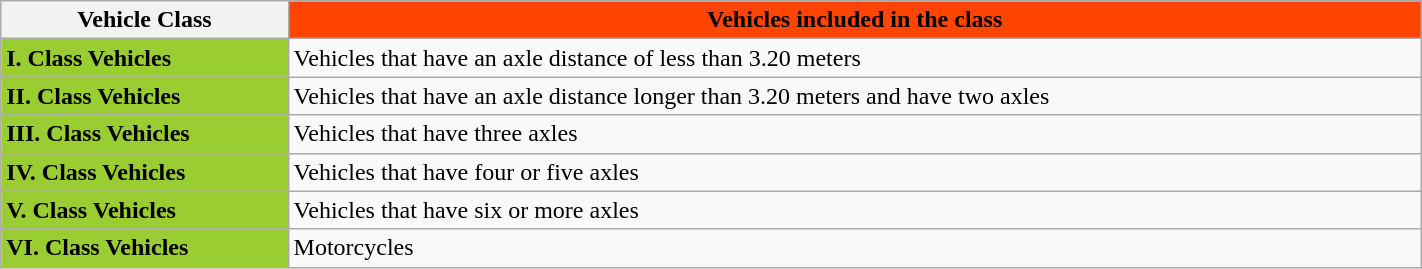<table class="wikitable" style="width:75%;">
<tr>
<th style="">Vehicle Class</th>
<th style="background-color:#FF4500;">Vehicles included in the class</th>
</tr>
<tr>
<td style="background-color:#9ACD32;"><strong>I. Class Vehicles</strong></td>
<td>Vehicles that have an axle distance of less than 3.20 meters</td>
</tr>
<tr>
<td style="background-color:#9ACD32;"><strong>II. Class Vehicles</strong></td>
<td>Vehicles that have an axle distance longer than 3.20 meters and have two axles</td>
</tr>
<tr>
<td style="background-color:#9ACD32;"><strong>III. Class Vehicles</strong></td>
<td>Vehicles that have three axles</td>
</tr>
<tr>
<td style="background-color:#9ACD32;"><strong>IV. Class Vehicles</strong></td>
<td>Vehicles that have four or five axles</td>
</tr>
<tr>
<td style="background-color:#9ACD32;"><strong>V. Class Vehicles</strong></td>
<td>Vehicles that have six or more axles</td>
</tr>
<tr>
<td style="background-color:#9ACD32;"><strong>VI. Class Vehicles</strong></td>
<td>Motorcycles</td>
</tr>
</table>
